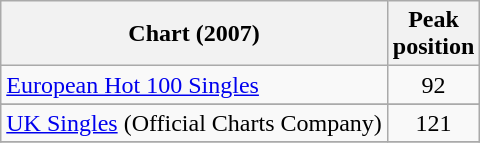<table class="wikitable sortable">
<tr>
<th>Chart (2007)</th>
<th>Peak<br>position</th>
</tr>
<tr>
<td><a href='#'>European Hot 100 Singles</a></td>
<td align="center">92</td>
</tr>
<tr>
</tr>
<tr>
</tr>
<tr>
</tr>
<tr>
<td><a href='#'>UK Singles</a> (Official Charts Company)</td>
<td align="center">121</td>
</tr>
<tr>
</tr>
</table>
